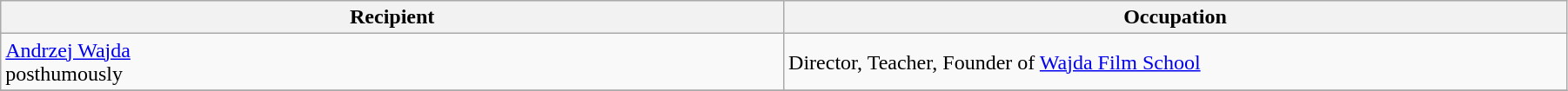<table class="wikitable" width="95%" cellpadding="5">
<tr>
<th width="25%">Recipient</th>
<th width="25%">Occupation</th>
</tr>
<tr>
<td> <a href='#'>Andrzej Wajda</a><br>posthumously</td>
<td>Director, Teacher, Founder of <a href='#'>Wajda Film School</a></td>
</tr>
<tr>
</tr>
</table>
